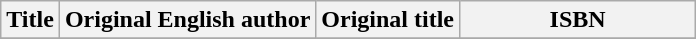<table class="wikitable sortable">
<tr>
<th>Title</th>
<th>Original English author</th>
<th>Original title</th>
<th width="150px">ISBN</th>
</tr>
<tr>
</tr>
</table>
